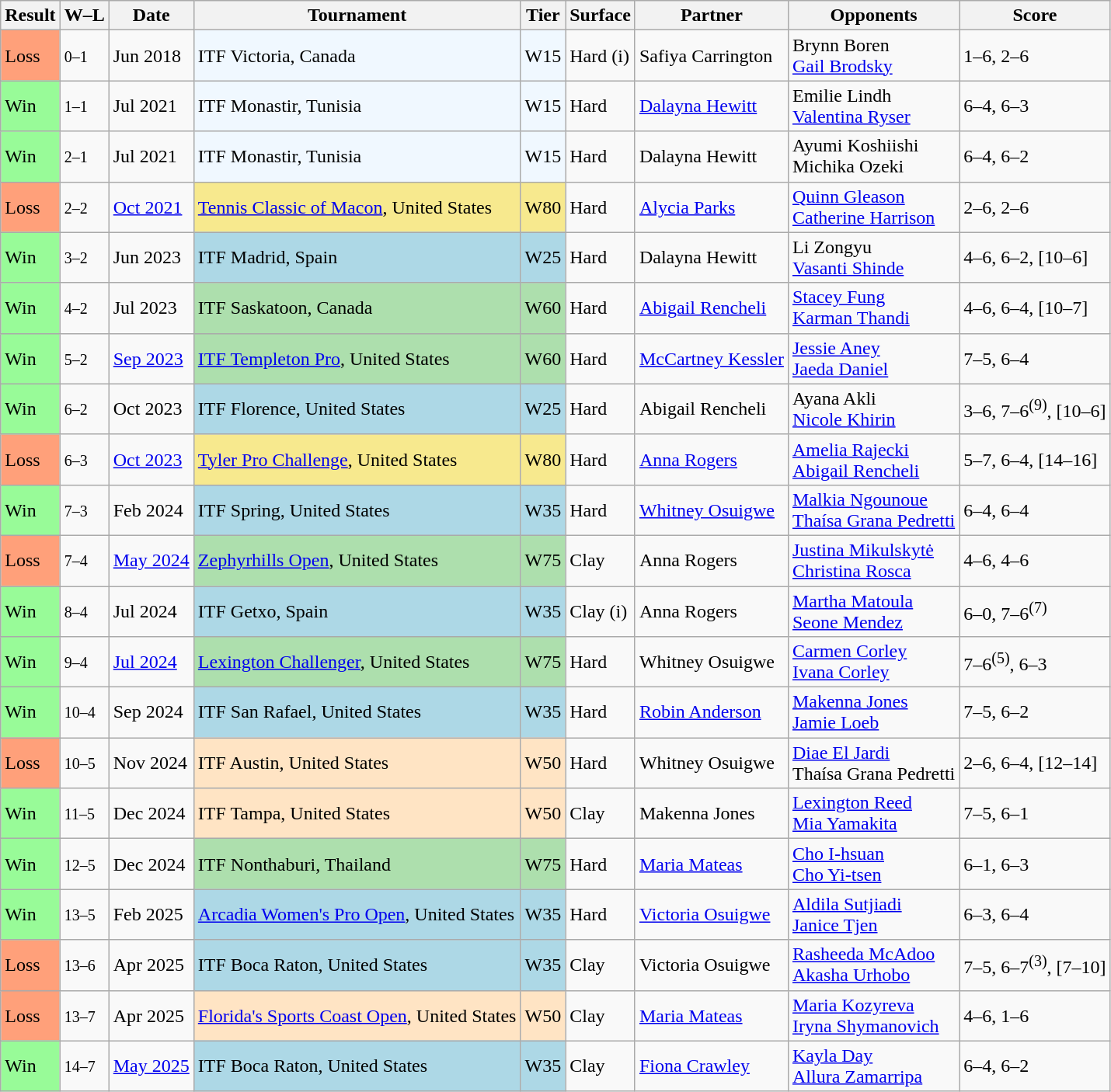<table class="sortable wikitable">
<tr>
<th>Result</th>
<th class="unsortable">W–L</th>
<th>Date</th>
<th>Tournament</th>
<th>Tier</th>
<th>Surface</th>
<th>Partner</th>
<th>Opponents</th>
<th class="unsortable">Score</th>
</tr>
<tr>
<td style="background:#ffa07a;">Loss</td>
<td><small>0–1</small></td>
<td>Jun 2018</td>
<td style="background:#f0f8ff;">ITF Victoria, Canada</td>
<td style="background:#f0f8ff;">W15</td>
<td>Hard (i)</td>
<td> Safiya Carrington</td>
<td> Brynn Boren <br>  <a href='#'>Gail Brodsky</a></td>
<td>1–6, 2–6</td>
</tr>
<tr>
<td style="background:#98fb98;">Win</td>
<td><small>1–1</small></td>
<td>Jul 2021</td>
<td style="background:#f0f8ff;">ITF Monastir, Tunisia</td>
<td style="background:#f0f8ff;">W15</td>
<td>Hard</td>
<td> <a href='#'>Dalayna Hewitt</a></td>
<td> Emilie Lindh <br>  <a href='#'>Valentina Ryser</a></td>
<td>6–4, 6–3</td>
</tr>
<tr>
<td style="background:#98fb98;">Win</td>
<td><small>2–1</small></td>
<td>Jul 2021</td>
<td style="background:#f0f8ff;">ITF Monastir, Tunisia</td>
<td style="background:#f0f8ff;">W15</td>
<td>Hard</td>
<td> Dalayna Hewitt</td>
<td> Ayumi Koshiishi <br>  Michika Ozeki</td>
<td>6–4, 6–2</td>
</tr>
<tr>
<td style="background:#ffa07a;">Loss</td>
<td><small>2–2</small></td>
<td><a href='#'>Oct 2021</a></td>
<td style="background:#f7e98e;"><a href='#'>Tennis Classic of Macon</a>, United States</td>
<td style="background:#f7e98e;">W80</td>
<td>Hard</td>
<td> <a href='#'>Alycia Parks</a></td>
<td> <a href='#'>Quinn Gleason</a> <br>  <a href='#'>Catherine Harrison</a></td>
<td>2–6, 2–6</td>
</tr>
<tr>
<td style="background:#98fb98;">Win</td>
<td><small>3–2</small></td>
<td>Jun 2023</td>
<td style="background:lightblue;">ITF Madrid, Spain</td>
<td style="background:lightblue;">W25</td>
<td>Hard</td>
<td> Dalayna Hewitt</td>
<td> Li Zongyu <br>  <a href='#'>Vasanti Shinde</a></td>
<td>4–6, 6–2, [10–6]</td>
</tr>
<tr>
<td style="background:#98fb98;">Win</td>
<td><small>4–2</small></td>
<td>Jul 2023</td>
<td style="background:#addfad;">ITF Saskatoon, Canada</td>
<td style="background:#addfad;">W60</td>
<td>Hard</td>
<td> <a href='#'>Abigail Rencheli</a></td>
<td> <a href='#'>Stacey Fung</a> <br>  <a href='#'>Karman Thandi</a></td>
<td>4–6, 6–4, [10–7]</td>
</tr>
<tr>
<td style="background:#98fb98;">Win</td>
<td><small>5–2</small></td>
<td><a href='#'>Sep 2023</a></td>
<td style="background:#addfad;"><a href='#'>ITF Templeton Pro</a>, United States</td>
<td style="background:#addfad;">W60</td>
<td>Hard</td>
<td> <a href='#'>McCartney Kessler</a></td>
<td> <a href='#'>Jessie Aney</a> <br>  <a href='#'>Jaeda Daniel</a></td>
<td>7–5, 6–4</td>
</tr>
<tr>
<td style="background:#98fb98;">Win</td>
<td><small>6–2</small></td>
<td>Oct 2023</td>
<td style="background:lightblue;">ITF Florence, United States</td>
<td style="background:lightblue;">W25</td>
<td>Hard</td>
<td> Abigail Rencheli</td>
<td> Ayana Akli <br>  <a href='#'>Nicole Khirin</a></td>
<td>3–6, 7–6<sup>(9)</sup>, [10–6]</td>
</tr>
<tr>
<td style="background:#ffa07a;">Loss</td>
<td><small>6–3</small></td>
<td><a href='#'>Oct 2023</a></td>
<td style="background:#f7e98e;"><a href='#'>Tyler Pro Challenge</a>, United States</td>
<td style="background:#f7e98e;">W80</td>
<td>Hard</td>
<td> <a href='#'>Anna Rogers</a></td>
<td> <a href='#'>Amelia Rajecki</a> <br>  <a href='#'>Abigail Rencheli</a></td>
<td>5–7, 6–4, [14–16]</td>
</tr>
<tr>
<td style="background:#98fb98;">Win</td>
<td><small>7–3</small></td>
<td>Feb 2024</td>
<td style="background:lightblue;">ITF Spring, United States</td>
<td style="background:lightblue;">W35</td>
<td>Hard</td>
<td> <a href='#'>Whitney Osuigwe</a></td>
<td> <a href='#'>Malkia Ngounoue</a> <br>  <a href='#'>Thaísa Grana Pedretti</a></td>
<td>6–4, 6–4</td>
</tr>
<tr>
<td style="background:#ffa07a;">Loss</td>
<td><small>7–4</small></td>
<td><a href='#'>May 2024</a></td>
<td style="background:#addfad;"><a href='#'>Zephyrhills Open</a>, United States</td>
<td style="background:#addfad;">W75</td>
<td>Clay</td>
<td> Anna Rogers</td>
<td> <a href='#'>Justina Mikulskytė</a> <br>  <a href='#'>Christina Rosca</a></td>
<td>4–6, 4–6</td>
</tr>
<tr>
<td style="background:#98fb98;">Win</td>
<td><small>8–4</small></td>
<td>Jul 2024</td>
<td style="background:lightblue;">ITF Getxo, Spain</td>
<td style="background:lightblue;">W35</td>
<td>Clay (i)</td>
<td> Anna Rogers</td>
<td> <a href='#'>Martha Matoula</a> <br>  <a href='#'>Seone Mendez</a></td>
<td>6–0, 7–6<sup>(7)</sup></td>
</tr>
<tr>
<td style="background:#98fb98;">Win</td>
<td><small>9–4</small></td>
<td><a href='#'>Jul 2024</a></td>
<td style="background:#addfad;"><a href='#'>Lexington Challenger</a>, United States</td>
<td style="background:#addfad;">W75</td>
<td>Hard</td>
<td> Whitney Osuigwe</td>
<td> <a href='#'>Carmen Corley</a> <br>  <a href='#'>Ivana Corley</a></td>
<td>7–6<sup>(5)</sup>, 6–3</td>
</tr>
<tr>
<td style="background:#98fb98;">Win</td>
<td><small>10–4</small></td>
<td>Sep 2024</td>
<td style="background:lightblue;">ITF San Rafael, United States</td>
<td style="background:lightblue;">W35</td>
<td>Hard</td>
<td> <a href='#'>Robin Anderson</a></td>
<td> <a href='#'>Makenna Jones</a> <br>  <a href='#'>Jamie Loeb</a></td>
<td>7–5, 6–2</td>
</tr>
<tr>
<td style="background:#ffa07a;">Loss</td>
<td><small>10–5</small></td>
<td>Nov 2024</td>
<td style="background:#ffe4c4;">ITF Austin, United States</td>
<td style="background:#ffe4c4;">W50</td>
<td>Hard</td>
<td> Whitney Osuigwe</td>
<td> <a href='#'>Diae El Jardi</a> <br>  Thaísa Grana Pedretti</td>
<td>2–6, 6–4, [12–14]</td>
</tr>
<tr>
<td style="background:#98fb98;">Win</td>
<td><small>11–5</small></td>
<td>Dec 2024</td>
<td style="background:#ffe4c4;">ITF Tampa, United States</td>
<td style="background:#ffe4c4;">W50</td>
<td>Clay</td>
<td> Makenna Jones</td>
<td> <a href='#'>Lexington Reed</a> <br>  <a href='#'>Mia Yamakita</a></td>
<td>7–5, 6–1</td>
</tr>
<tr>
<td style="background:#98fb98;">Win</td>
<td><small>12–5</small></td>
<td>Dec 2024</td>
<td style="background:#addfad;">ITF Nonthaburi, Thailand</td>
<td style="background:#addfad;">W75</td>
<td>Hard</td>
<td> <a href='#'>Maria Mateas</a></td>
<td> <a href='#'>Cho I-hsuan</a> <br>  <a href='#'>Cho Yi-tsen</a></td>
<td>6–1, 6–3</td>
</tr>
<tr>
<td style="background:#98fb98;">Win</td>
<td><small>13–5</small></td>
<td>Feb 2025</td>
<td style="background:lightblue;"><a href='#'>Arcadia Women's Pro Open</a>, United States</td>
<td style="background:lightblue;">W35</td>
<td>Hard</td>
<td> <a href='#'>Victoria Osuigwe</a></td>
<td> <a href='#'>Aldila Sutjiadi</a> <br>  <a href='#'>Janice Tjen</a></td>
<td>6–3, 6–4</td>
</tr>
<tr>
<td style="background:#ffa07a;">Loss</td>
<td><small>13–6</small></td>
<td>Apr 2025</td>
<td style="background:lightblue;">ITF Boca Raton, United States</td>
<td style="background:lightblue;">W35</td>
<td>Clay</td>
<td> Victoria Osuigwe</td>
<td> <a href='#'>Rasheeda McAdoo</a> <br>  <a href='#'>Akasha Urhobo</a></td>
<td>7–5, 6–7<sup>(3)</sup>, [7–10]</td>
</tr>
<tr>
<td style="background:#ffa07a;">Loss</td>
<td><small>13–7</small></td>
<td>Apr 2025</td>
<td style="background:#ffe4c4;"><a href='#'>Florida's Sports Coast Open</a>, United States</td>
<td style="background:#ffe4c4;">W50</td>
<td>Clay</td>
<td> <a href='#'>Maria Mateas</a></td>
<td> <a href='#'>Maria Kozyreva</a> <br>  <a href='#'>Iryna Shymanovich</a></td>
<td>4–6, 1–6</td>
</tr>
<tr>
<td style="background:#98fb98;">Win</td>
<td><small>14–7</small></td>
<td><a href='#'>May 2025</a></td>
<td style="background:lightblue;">ITF Boca Raton, United States</td>
<td style="background:lightblue;">W35</td>
<td>Clay</td>
<td> <a href='#'>Fiona Crawley</a></td>
<td> <a href='#'>Kayla Day</a> <br>  <a href='#'>Allura Zamarripa</a></td>
<td>6–4, 6–2</td>
</tr>
</table>
